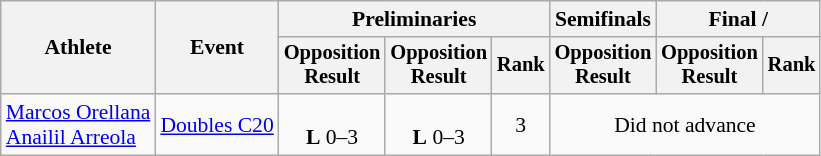<table class=wikitable style="font-size:90%">
<tr>
<th rowspan="2">Athlete</th>
<th rowspan="2">Event</th>
<th colspan="3">Preliminaries</th>
<th>Semifinals</th>
<th colspan="2">Final / </th>
</tr>
<tr style="font-size:95%">
<th>Opposition<br>Result</th>
<th>Opposition<br>Result</th>
<th>Rank</th>
<th>Opposition<br>Result</th>
<th>Opposition<br>Result</th>
<th>Rank</th>
</tr>
<tr align=center>
<td align=left><a href='#'>Marcos Orellana</a><br><a href='#'>Anailil Arreola</a></td>
<td align=left rowspan=2><a href='#'>Doubles C20</a></td>
<td><br><strong>L</strong> 0–3</td>
<td><br><strong>L</strong> 0–3</td>
<td>3</td>
<td colspan=3>Did not advance</td>
</tr>
</table>
